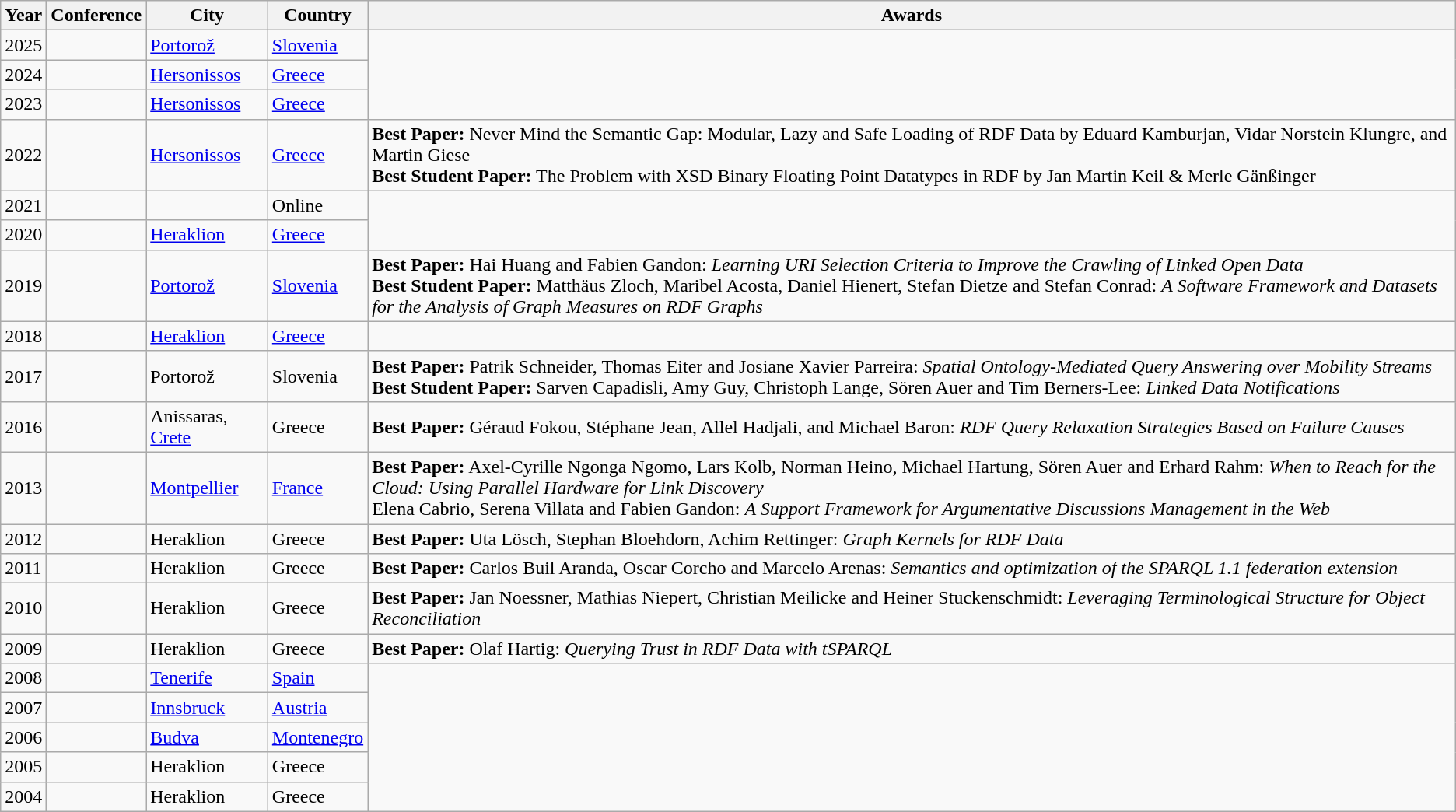<table class="wikitable">
<tr>
<th>Year</th>
<th>Conference</th>
<th>City</th>
<th>Country</th>
<th>Awards</th>
</tr>
<tr>
<td>2025</td>
<td></td>
<td><a href='#'>Portorož</a></td>
<td><a href='#'>Slovenia</a></td>
</tr>
<tr>
<td>2024</td>
<td></td>
<td><a href='#'>Hersonissos</a></td>
<td><a href='#'>Greece</a></td>
</tr>
<tr>
<td>2023</td>
<td></td>
<td><a href='#'>Hersonissos</a></td>
<td><a href='#'>Greece</a></td>
</tr>
<tr>
<td>2022</td>
<td></td>
<td><a href='#'>Hersonissos</a></td>
<td><a href='#'>Greece</a></td>
<td><strong>Best Paper:</strong> Never Mind the Semantic Gap: Modular, Lazy and Safe Loading of RDF Data by Eduard Kamburjan, Vidar Norstein Klungre, and Martin Giese<br><strong>Best Student Paper:</strong> The Problem with XSD Binary Floating Point Datatypes in RDF by Jan Martin Keil & Merle Gänßinger</td>
</tr>
<tr>
<td>2021</td>
<td></td>
<td></td>
<td>Online</td>
</tr>
<tr>
<td>2020</td>
<td></td>
<td><a href='#'>Heraklion</a></td>
<td><a href='#'>Greece</a></td>
</tr>
<tr>
<td>2019</td>
<td></td>
<td><a href='#'>Portorož</a></td>
<td><a href='#'>Slovenia</a></td>
<td><strong>Best Paper:</strong> Hai Huang and Fabien Gandon: <em>Learning URI Selection Criteria to Improve the Crawling of Linked Open Data</em><br><strong>Best Student Paper:</strong> Matthäus Zloch, Maribel Acosta, Daniel Hienert, Stefan Dietze and Stefan Conrad: <em>A Software Framework and Datasets for the Analysis of Graph Measures on RDF Graphs</em></td>
</tr>
<tr>
<td>2018</td>
<td></td>
<td><a href='#'>Heraklion</a></td>
<td><a href='#'>Greece</a></td>
</tr>
<tr>
<td>2017</td>
<td></td>
<td>Portorož</td>
<td>Slovenia</td>
<td><strong>Best Paper:</strong> Patrik Schneider, Thomas Eiter and Josiane Xavier Parreira: <em>Spatial Ontology-Mediated Query Answering over Mobility Streams</em><br><strong>Best Student Paper:</strong> Sarven Capadisli, Amy Guy, Christoph Lange, Sören Auer and Tim Berners-Lee: <em>Linked Data Notifications</em></td>
</tr>
<tr>
<td>2016</td>
<td></td>
<td>Anissaras, <a href='#'>Crete</a></td>
<td>Greece</td>
<td><strong>Best Paper:</strong> Géraud Fokou, Stéphane Jean, Allel Hadjali, and Michael Baron: <em>RDF Query Relaxation Strategies Based on Failure Causes</em></td>
</tr>
<tr>
<td>2013</td>
<td> </td>
<td><a href='#'>Montpellier</a></td>
<td><a href='#'>France</a></td>
<td><strong>Best Paper:</strong> Axel-Cyrille Ngonga Ngomo, Lars Kolb, Norman Heino, Michael Hartung, Sören Auer and Erhard Rahm: <em>When to Reach for the Cloud: Using Parallel Hardware for Link Discovery</em><br>Elena Cabrio, Serena Villata and Fabien Gandon: <em>A Support Framework for Argumentative Discussions Management in the Web</em></td>
</tr>
<tr>
<td>2012</td>
<td></td>
<td>Heraklion</td>
<td>Greece</td>
<td><strong>Best Paper:</strong> Uta Lösch, Stephan Bloehdorn, Achim Rettinger: <em>Graph Kernels for RDF Data</em></td>
</tr>
<tr>
<td>2011</td>
<td></td>
<td>Heraklion</td>
<td>Greece</td>
<td><strong>Best Paper:</strong> Carlos Buil Aranda, Oscar Corcho and Marcelo Arenas: <em>Semantics and optimization of the SPARQL 1.1 federation extension</em></td>
</tr>
<tr>
<td>2010</td>
<td></td>
<td>Heraklion</td>
<td>Greece</td>
<td><strong>Best Paper:</strong> Jan Noessner, Mathias Niepert, Christian Meilicke and Heiner Stuckenschmidt: <em>Leveraging Terminological Structure for Object Reconciliation</em></td>
</tr>
<tr>
<td>2009</td>
<td></td>
<td>Heraklion</td>
<td>Greece</td>
<td><strong>Best Paper:</strong> Olaf Hartig: <em>Querying Trust in RDF Data with tSPARQL</em></td>
</tr>
<tr>
<td>2008</td>
<td></td>
<td><a href='#'>Tenerife</a></td>
<td><a href='#'>Spain</a></td>
</tr>
<tr>
<td>2007</td>
<td></td>
<td><a href='#'>Innsbruck</a></td>
<td><a href='#'>Austria</a></td>
</tr>
<tr>
<td>2006</td>
<td></td>
<td><a href='#'>Budva</a></td>
<td><a href='#'>Montenegro</a></td>
</tr>
<tr>
<td>2005</td>
<td></td>
<td>Heraklion</td>
<td>Greece</td>
</tr>
<tr>
<td>2004</td>
<td></td>
<td>Heraklion</td>
<td>Greece</td>
</tr>
</table>
